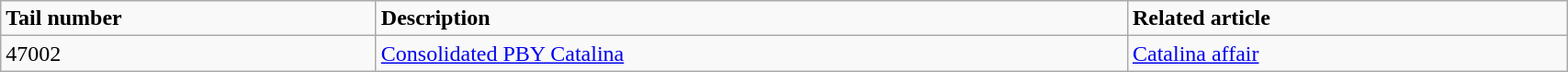<table class="wikitable" width="90%">
<tr>
<td><strong>Tail number</strong></td>
<td><strong>Description</strong></td>
<td><strong>Related article</strong></td>
</tr>
<tr>
<td>47002</td>
<td><a href='#'>Consolidated PBY Catalina</a></td>
<td><a href='#'>Catalina affair</a></td>
</tr>
</table>
